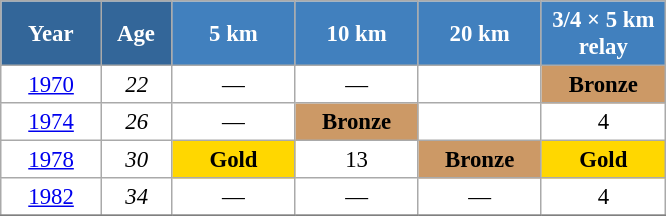<table class="wikitable" style="font-size:95%; text-align:center; border:grey solid 1px; border-collapse:collapse; background:#ffffff;">
<tr>
<th style="background-color:#369; color:white; width:60px;"> Year </th>
<th style="background-color:#369; color:white; width:40px;"> Age </th>
<th style="background-color:#4180be; color:white; width:75px;"> 5 km </th>
<th style="background-color:#4180be; color:white; width:75px;"> 10 km </th>
<th style="background-color:#4180be; color:white; width:75px;"> 20 km </th>
<th style="background-color:#4180be; color:white; width:75px;"> 3/4 × 5 km <br> relay </th>
</tr>
<tr>
<td><a href='#'>1970</a></td>
<td><em>22</em></td>
<td>—</td>
<td>—</td>
<td></td>
<td bgcolor="cc9966"><strong>Bronze</strong></td>
</tr>
<tr>
<td><a href='#'>1974</a></td>
<td><em>26</em></td>
<td>—</td>
<td bgcolor="cc9966"><strong>Bronze</strong></td>
<td></td>
<td>4</td>
</tr>
<tr>
<td><a href='#'>1978</a></td>
<td><em>30</em></td>
<td style="background:gold;"><strong>Gold</strong></td>
<td>13</td>
<td bgcolor="cc9966"><strong>Bronze</strong></td>
<td style="background:gold;"><strong>Gold</strong></td>
</tr>
<tr>
<td><a href='#'>1982</a></td>
<td><em>34</em></td>
<td>—</td>
<td>—</td>
<td>—</td>
<td>4</td>
</tr>
<tr>
</tr>
</table>
